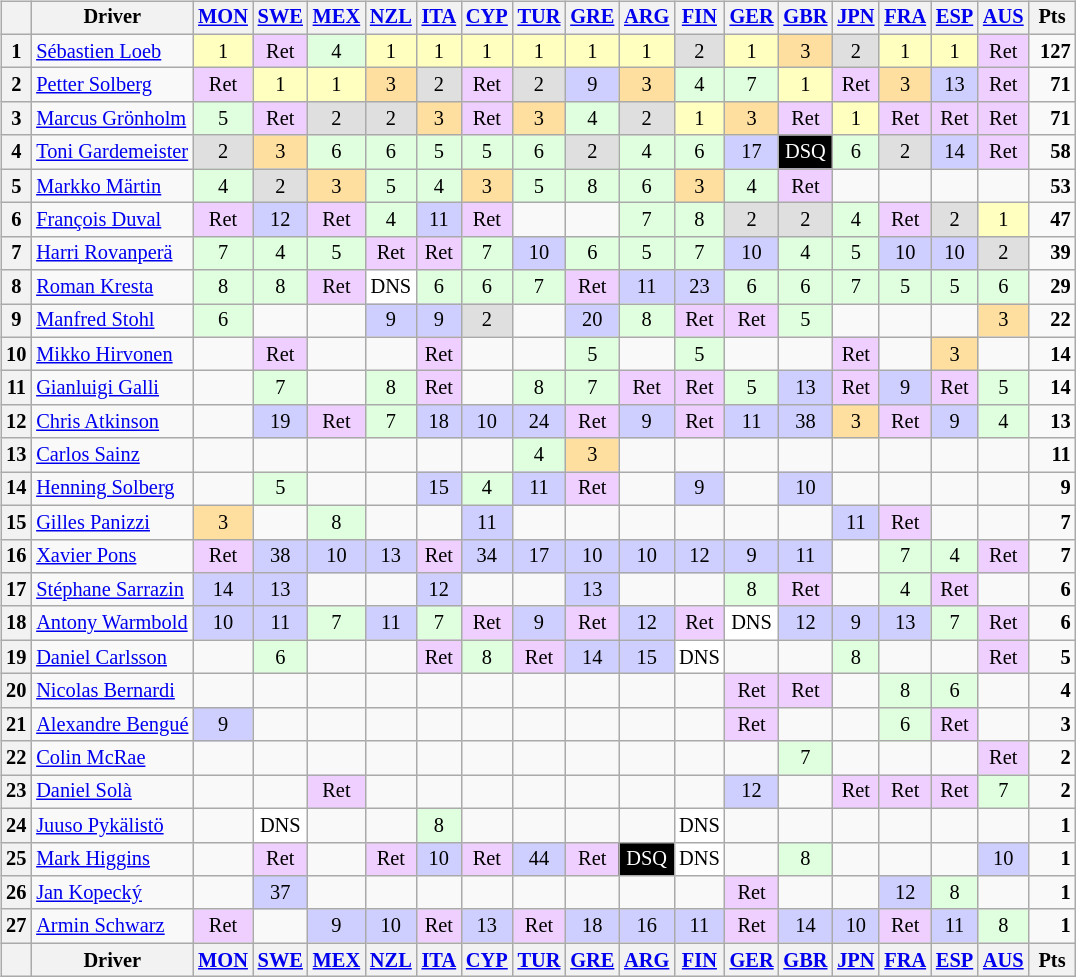<table>
<tr>
<td><br><table class="wikitable" style="font-size: 85%; text-align: center;">
<tr valign="top">
<th valign="middle"></th>
<th valign="middle">Driver</th>
<th><a href='#'>MON</a><br></th>
<th><a href='#'>SWE</a><br></th>
<th><a href='#'>MEX</a><br></th>
<th><a href='#'>NZL</a><br></th>
<th><a href='#'>ITA</a><br></th>
<th><a href='#'>CYP</a><br></th>
<th><a href='#'>TUR</a><br></th>
<th><a href='#'>GRE</a><br></th>
<th><a href='#'>ARG</a><br></th>
<th><a href='#'>FIN</a><br></th>
<th><a href='#'>GER</a><br></th>
<th><a href='#'>GBR</a><br></th>
<th><a href='#'>JPN</a><br></th>
<th><a href='#'>FRA</a><br></th>
<th><a href='#'>ESP</a><br></th>
<th><a href='#'>AUS</a><br></th>
<th valign="middle"> Pts </th>
</tr>
<tr>
<th>1</th>
<td align=left> <a href='#'>Sébastien Loeb</a></td>
<td style="background:#ffffbf;">1</td>
<td style="background:#efcfff;">Ret</td>
<td style="background:#dfffdf;">4</td>
<td style="background:#ffffbf;">1</td>
<td style="background:#ffffbf;">1</td>
<td style="background:#ffffbf;">1</td>
<td style="background:#ffffbf;">1</td>
<td style="background:#ffffbf;">1</td>
<td style="background:#ffffbf;">1</td>
<td style="background:#dfdfdf;">2</td>
<td style="background:#ffffbf;">1</td>
<td style="background:#ffdf9f;">3</td>
<td style="background:#dfdfdf;">2</td>
<td style="background:#ffffbf;">1</td>
<td style="background:#ffffbf;">1</td>
<td style="background:#efcfff;">Ret</td>
<td align="right"><strong>127</strong></td>
</tr>
<tr>
<th>2</th>
<td align=left> <a href='#'>Petter Solberg</a></td>
<td style="background:#efcfff;">Ret</td>
<td style="background:#ffffbf;">1</td>
<td style="background:#ffffbf;">1</td>
<td style="background:#ffdf9f;">3</td>
<td style="background:#dfdfdf;">2</td>
<td style="background:#efcfff;">Ret</td>
<td style="background:#dfdfdf;">2</td>
<td style="background:#cfcfff;">9</td>
<td style="background:#ffdf9f;">3</td>
<td style="background:#dfffdf;">4</td>
<td style="background:#dfffdf;">7</td>
<td style="background:#ffffbf;">1</td>
<td style="background:#efcfff;">Ret</td>
<td style="background:#ffdf9f;">3</td>
<td style="background:#cfcfff;">13</td>
<td style="background:#efcfff;">Ret</td>
<td align="right"><strong>71</strong></td>
</tr>
<tr>
<th>3</th>
<td align=left nowrap> <a href='#'>Marcus Grönholm</a></td>
<td style="background:#dfffdf;">5</td>
<td style="background:#efcfff;">Ret</td>
<td style="background:#dfdfdf;">2</td>
<td style="background:#dfdfdf;">2</td>
<td style="background:#ffdf9f;">3</td>
<td style="background:#efcfff;">Ret</td>
<td style="background:#ffdf9f;">3</td>
<td style="background:#dfffdf;">4</td>
<td style="background:#dfdfdf;">2</td>
<td style="background:#ffffbf;">1</td>
<td style="background:#ffdf9f;">3</td>
<td style="background:#efcfff;">Ret</td>
<td style="background:#ffffbf;">1</td>
<td style="background:#efcfff;">Ret</td>
<td style="background:#efcfff;">Ret</td>
<td style="background:#efcfff;">Ret</td>
<td align="right"><strong>71</strong></td>
</tr>
<tr>
<th>4</th>
<td align=left nowrap> <a href='#'>Toni Gardemeister</a></td>
<td style="background:#dfdfdf;">2</td>
<td style="background:#ffdf9f;">3</td>
<td style="background:#dfffdf;">6</td>
<td style="background:#dfffdf;">6</td>
<td style="background:#dfffdf;">5</td>
<td style="background:#dfffdf;">5</td>
<td style="background:#dfffdf;">6</td>
<td style="background:#dfdfdf;">2</td>
<td style="background:#dfffdf;">4</td>
<td style="background:#dfffdf;">6</td>
<td style="background:#cfcfff;">17</td>
<td style="background:#000; color:#fff;">DSQ</td>
<td style="background:#dfffdf;">6</td>
<td style="background:#dfdfdf;">2</td>
<td style="background:#cfcfff;">14</td>
<td style="background:#efcfff;">Ret</td>
<td align="right"><strong>58</strong></td>
</tr>
<tr>
<th>5</th>
<td align=left> <a href='#'>Markko Märtin</a></td>
<td style="background:#dfffdf;">4</td>
<td style="background:#dfdfdf;">2</td>
<td style="background:#ffdf9f;">3</td>
<td style="background:#dfffdf;">5</td>
<td style="background:#dfffdf;">4</td>
<td style="background:#ffdf9f;">3</td>
<td style="background:#dfffdf;">5</td>
<td style="background:#dfffdf;">8</td>
<td style="background:#dfffdf;">6</td>
<td style="background:#ffdf9f;">3</td>
<td style="background:#dfffdf;">4</td>
<td style="background:#efcfff;">Ret</td>
<td></td>
<td></td>
<td></td>
<td></td>
<td align="right"><strong>53</strong></td>
</tr>
<tr>
<th>6</th>
<td align=left> <a href='#'>François Duval</a></td>
<td style="background:#efcfff;">Ret</td>
<td style="background:#cfcfff;">12</td>
<td style="background:#efcfff;">Ret</td>
<td style="background:#dfffdf;">4</td>
<td style="background:#cfcfff;">11</td>
<td style="background:#efcfff;">Ret</td>
<td></td>
<td></td>
<td style="background:#dfffdf;">7</td>
<td style="background:#dfffdf;">8</td>
<td style="background:#dfdfdf;">2</td>
<td style="background:#dfdfdf;">2</td>
<td style="background:#dfffdf;">4</td>
<td style="background:#efcfff;">Ret</td>
<td style="background:#dfdfdf;">2</td>
<td style="background:#ffffbf;">1</td>
<td align="right"><strong>47</strong></td>
</tr>
<tr>
<th>7</th>
<td align=left> <a href='#'>Harri Rovanperä</a></td>
<td style="background:#dfffdf;">7</td>
<td style="background:#dfffdf;">4</td>
<td style="background:#dfffdf;">5</td>
<td style="background:#efcfff;">Ret</td>
<td style="background:#efcfff;">Ret</td>
<td style="background:#dfffdf;">7</td>
<td style="background:#cfcfff;">10</td>
<td style="background:#dfffdf;">6</td>
<td style="background:#dfffdf;">5</td>
<td style="background:#dfffdf;">7</td>
<td style="background:#cfcfff;">10</td>
<td style="background:#dfffdf;">4</td>
<td style="background:#dfffdf;">5</td>
<td style="background:#cfcfff;">10</td>
<td style="background:#cfcfff;">10</td>
<td style="background:#dfdfdf;">2</td>
<td align="right"><strong>39</strong></td>
</tr>
<tr>
<th>8</th>
<td align=left> <a href='#'>Roman Kresta</a></td>
<td style="background:#dfffdf;">8</td>
<td style="background:#dfffdf;">8</td>
<td style="background:#efcfff;">Ret</td>
<td style="background:#fff;">DNS</td>
<td style="background:#dfffdf;">6</td>
<td style="background:#dfffdf;">6</td>
<td style="background:#dfffdf;">7</td>
<td style="background:#efcfff;">Ret</td>
<td style="background:#cfcfff;">11</td>
<td style="background:#cfcfff;">23</td>
<td style="background:#dfffdf;">6</td>
<td style="background:#dfffdf;">6</td>
<td style="background:#dfffdf;">7</td>
<td style="background:#dfffdf;">5</td>
<td style="background:#dfffdf;">5</td>
<td style="background:#dfffdf;">6</td>
<td align="right"><strong>29</strong></td>
</tr>
<tr>
<th>9</th>
<td align=left> <a href='#'>Manfred Stohl</a></td>
<td style="background:#dfffdf;">6</td>
<td></td>
<td></td>
<td style="background:#cfcfff;">9</td>
<td style="background:#cfcfff;">9</td>
<td style="background:#dfdfdf;">2</td>
<td></td>
<td style="background:#cfcfff;">20</td>
<td style="background:#dfffdf;">8</td>
<td style="background:#efcfff;">Ret</td>
<td style="background:#efcfff;">Ret</td>
<td style="background:#dfffdf;">5</td>
<td></td>
<td></td>
<td></td>
<td style="background:#ffdf9f;">3</td>
<td align="right"><strong>22</strong></td>
</tr>
<tr>
<th>10</th>
<td align=left> <a href='#'>Mikko Hirvonen</a></td>
<td></td>
<td style="background:#efcfff;">Ret</td>
<td></td>
<td></td>
<td style="background:#efcfff;">Ret</td>
<td></td>
<td></td>
<td style="background:#dfffdf;">5</td>
<td></td>
<td style="background:#dfffdf;">5</td>
<td></td>
<td></td>
<td style="background:#efcfff;">Ret</td>
<td></td>
<td style="background:#ffdf9f;">3</td>
<td></td>
<td align="right"><strong>14</strong></td>
</tr>
<tr>
<th>11</th>
<td align=left> <a href='#'>Gianluigi Galli</a></td>
<td></td>
<td style="background:#dfffdf;">7</td>
<td></td>
<td style="background:#dfffdf;">8</td>
<td style="background:#efcfff;">Ret</td>
<td></td>
<td style="background:#dfffdf;">8</td>
<td style="background:#dfffdf;">7</td>
<td style="background:#efcfff;">Ret</td>
<td style="background:#efcfff;">Ret</td>
<td style="background:#dfffdf;">5</td>
<td style="background:#cfcfff;">13</td>
<td style="background:#efcfff;">Ret</td>
<td style="background:#cfcfff;">9</td>
<td style="background:#efcfff;">Ret</td>
<td style="background:#dfffdf;">5</td>
<td align="right"><strong>14</strong></td>
</tr>
<tr>
<th>12</th>
<td align=left> <a href='#'>Chris Atkinson</a></td>
<td></td>
<td style="background:#cfcfff;">19</td>
<td style="background:#efcfff;">Ret</td>
<td style="background:#dfffdf;">7</td>
<td style="background:#cfcfff;">18</td>
<td style="background:#cfcfff;">10</td>
<td style="background:#cfcfff;">24</td>
<td style="background:#efcfff;">Ret</td>
<td style="background:#cfcfff;">9</td>
<td style="background:#efcfff;">Ret</td>
<td style="background:#cfcfff;">11</td>
<td style="background:#cfcfff;">38</td>
<td style="background:#ffdf9f;">3</td>
<td style="background:#efcfff;">Ret</td>
<td style="background:#cfcfff;">9</td>
<td style="background:#dfffdf;">4</td>
<td align="right"><strong>13</strong></td>
</tr>
<tr>
<th>13</th>
<td align=left> <a href='#'>Carlos Sainz</a></td>
<td></td>
<td></td>
<td></td>
<td></td>
<td></td>
<td></td>
<td style="background:#dfffdf;">4</td>
<td style="background:#ffdf9f;">3</td>
<td></td>
<td></td>
<td></td>
<td></td>
<td></td>
<td></td>
<td></td>
<td></td>
<td align="right"><strong>11</strong></td>
</tr>
<tr>
<th>14</th>
<td align=left> <a href='#'>Henning Solberg</a></td>
<td></td>
<td style="background:#dfffdf;">5</td>
<td></td>
<td></td>
<td style="background:#cfcfff;">15</td>
<td style="background:#dfffdf;">4</td>
<td style="background:#cfcfff;">11</td>
<td style="background:#efcfff;">Ret</td>
<td></td>
<td style="background:#cfcfff;">9</td>
<td></td>
<td style="background:#cfcfff;">10</td>
<td></td>
<td></td>
<td></td>
<td></td>
<td align="right"><strong>9</strong></td>
</tr>
<tr>
<th>15</th>
<td align=left> <a href='#'>Gilles Panizzi</a></td>
<td style="background:#ffdf9f;">3</td>
<td></td>
<td style="background:#dfffdf;">8</td>
<td></td>
<td></td>
<td style="background:#cfcfff;">11</td>
<td></td>
<td></td>
<td></td>
<td></td>
<td></td>
<td></td>
<td style="background:#cfcfff;">11</td>
<td style="background:#efcfff;">Ret</td>
<td></td>
<td></td>
<td align="right"><strong>7</strong></td>
</tr>
<tr>
<th>16</th>
<td align=left> <a href='#'>Xavier Pons</a></td>
<td style="background:#efcfff;">Ret</td>
<td style="background:#cfcfff;">38</td>
<td style="background:#cfcfff;">10</td>
<td style="background:#cfcfff;">13</td>
<td style="background:#efcfff;">Ret</td>
<td style="background:#cfcfff;">34</td>
<td style="background:#cfcfff;">17</td>
<td style="background:#cfcfff;">10</td>
<td style="background:#cfcfff;">10</td>
<td style="background:#cfcfff;">12</td>
<td style="background:#cfcfff;">9</td>
<td style="background:#cfcfff;">11</td>
<td></td>
<td style="background:#dfffdf;">7</td>
<td style="background:#dfffdf;">4</td>
<td style="background:#efcfff;">Ret</td>
<td align="right"><strong>7</strong></td>
</tr>
<tr>
<th>17</th>
<td align=left nowrap> <a href='#'>Stéphane Sarrazin</a></td>
<td style="background:#cfcfff;">14</td>
<td style="background:#cfcfff;">13</td>
<td></td>
<td></td>
<td style="background:#cfcfff;">12</td>
<td></td>
<td></td>
<td style="background:#cfcfff;">13</td>
<td></td>
<td></td>
<td style="background:#dfffdf;">8</td>
<td style="background:#efcfff;">Ret</td>
<td></td>
<td style="background:#dfffdf;">4</td>
<td style="background:#efcfff;">Ret</td>
<td></td>
<td align="right"><strong>6</strong></td>
</tr>
<tr>
<th>18</th>
<td align=left> <a href='#'>Antony Warmbold</a></td>
<td style="background:#cfcfff;">10</td>
<td style="background:#cfcfff;">11</td>
<td style="background:#dfffdf;">7</td>
<td style="background:#cfcfff;">11</td>
<td style="background:#dfffdf;">7</td>
<td style="background:#efcfff;">Ret</td>
<td style="background:#cfcfff;">9</td>
<td style="background:#efcfff;">Ret</td>
<td style="background:#cfcfff;">12</td>
<td style="background:#efcfff;">Ret</td>
<td style="background:#fff;">DNS</td>
<td style="background:#cfcfff;">12</td>
<td style="background:#cfcfff;">9</td>
<td style="background:#cfcfff;">13</td>
<td style="background:#dfffdf;">7</td>
<td style="background:#efcfff;">Ret</td>
<td align="right"><strong>6</strong></td>
</tr>
<tr>
<th>19</th>
<td align=left> <a href='#'>Daniel Carlsson</a></td>
<td></td>
<td style="background:#dfffdf;">6</td>
<td></td>
<td></td>
<td style="background:#efcfff;">Ret</td>
<td style="background:#dfffdf;">8</td>
<td style="background:#efcfff;">Ret</td>
<td style="background:#cfcfff;">14</td>
<td style="background:#cfcfff;">15</td>
<td style="background:#fff;">DNS</td>
<td></td>
<td></td>
<td style="background:#dfffdf;">8</td>
<td></td>
<td></td>
<td style="background:#efcfff;">Ret</td>
<td align="right"><strong>5</strong></td>
</tr>
<tr>
<th>20</th>
<td align=left> <a href='#'>Nicolas Bernardi</a></td>
<td></td>
<td></td>
<td></td>
<td></td>
<td></td>
<td></td>
<td></td>
<td></td>
<td></td>
<td></td>
<td style="background:#efcfff;">Ret</td>
<td style="background:#efcfff;">Ret</td>
<td></td>
<td style="background:#dfffdf;">8</td>
<td style="background:#dfffdf;">6</td>
<td></td>
<td align="right"><strong>4</strong></td>
</tr>
<tr>
<th>21</th>
<td align=left> <a href='#'>Alexandre Bengué</a></td>
<td style="background:#cfcfff;">9</td>
<td></td>
<td></td>
<td></td>
<td></td>
<td></td>
<td></td>
<td></td>
<td></td>
<td></td>
<td style="background:#efcfff;">Ret</td>
<td></td>
<td></td>
<td style="background:#dfffdf;">6</td>
<td style="background:#efcfff;">Ret</td>
<td></td>
<td align="right"><strong>3</strong></td>
</tr>
<tr>
<th>22</th>
<td align=left> <a href='#'>Colin McRae</a></td>
<td></td>
<td></td>
<td></td>
<td></td>
<td></td>
<td></td>
<td></td>
<td></td>
<td></td>
<td></td>
<td></td>
<td style="background:#dfffdf;">7</td>
<td></td>
<td></td>
<td></td>
<td style="background:#efcfff;">Ret</td>
<td align="right"><strong>2</strong></td>
</tr>
<tr>
<th>23</th>
<td align=left> <a href='#'>Daniel Solà</a></td>
<td></td>
<td></td>
<td style="background:#efcfff;">Ret</td>
<td></td>
<td></td>
<td></td>
<td></td>
<td></td>
<td></td>
<td></td>
<td style="background:#cfcfff;">12</td>
<td></td>
<td style="background:#efcfff;">Ret</td>
<td style="background:#efcfff;">Ret</td>
<td style="background:#efcfff;">Ret</td>
<td style="background:#dfffdf;">7</td>
<td align="right"><strong>2</strong></td>
</tr>
<tr>
<th>24</th>
<td align=left> <a href='#'>Juuso Pykälistö</a></td>
<td></td>
<td style="background:#fff;">DNS</td>
<td></td>
<td></td>
<td style="background:#dfffdf;">8</td>
<td></td>
<td></td>
<td></td>
<td></td>
<td style="background:#fff;">DNS</td>
<td></td>
<td></td>
<td></td>
<td></td>
<td></td>
<td></td>
<td align="right"><strong>1</strong></td>
</tr>
<tr>
<th>25</th>
<td align=left> <a href='#'>Mark Higgins</a></td>
<td></td>
<td style="background:#efcfff;">Ret</td>
<td></td>
<td style="background:#efcfff;">Ret</td>
<td style="background:#cfcfff;">10</td>
<td style="background:#efcfff;">Ret</td>
<td style="background:#cfcfff;">44</td>
<td style="background:#efcfff;">Ret</td>
<td style="background:#000; color:#fff;">DSQ</td>
<td style="background:#fff;">DNS</td>
<td></td>
<td style="background:#dfffdf;">8</td>
<td></td>
<td></td>
<td></td>
<td style="background:#cfcfff;">10</td>
<td align="right"><strong>1</strong></td>
</tr>
<tr>
<th>26</th>
<td align=left> <a href='#'>Jan Kopecký</a></td>
<td></td>
<td style="background:#cfcfff;">37</td>
<td></td>
<td></td>
<td></td>
<td></td>
<td></td>
<td></td>
<td></td>
<td></td>
<td style="background:#efcfff;">Ret</td>
<td></td>
<td></td>
<td style="background:#cfcfff;">12</td>
<td style="background:#dfffdf;">8</td>
<td></td>
<td align="right"><strong>1</strong></td>
</tr>
<tr>
<th>27</th>
<td align=left> <a href='#'>Armin Schwarz</a></td>
<td style="background:#efcfff;">Ret</td>
<td></td>
<td style="background:#cfcfff;">9</td>
<td style="background:#cfcfff;">10</td>
<td style="background:#efcfff;">Ret</td>
<td style="background:#cfcfff;">13</td>
<td style="background:#efcfff;">Ret</td>
<td style="background:#cfcfff;">18</td>
<td style="background:#cfcfff;">16</td>
<td style="background:#cfcfff;">11</td>
<td style="background:#efcfff;">Ret</td>
<td style="background:#cfcfff;">14</td>
<td style="background:#cfcfff;">10</td>
<td style="background:#efcfff;">Ret</td>
<td style="background:#cfcfff;">11</td>
<td style="background:#dfffdf;">8</td>
<td align="right"><strong>1</strong></td>
</tr>
<tr valign="top">
<th valign="middle"></th>
<th valign="middle">Driver</th>
<th><a href='#'>MON</a><br></th>
<th><a href='#'>SWE</a><br></th>
<th><a href='#'>MEX</a><br></th>
<th><a href='#'>NZL</a><br></th>
<th><a href='#'>ITA</a><br></th>
<th><a href='#'>CYP</a><br></th>
<th><a href='#'>TUR</a><br></th>
<th><a href='#'>GRE</a><br></th>
<th><a href='#'>ARG</a><br></th>
<th><a href='#'>FIN</a><br></th>
<th><a href='#'>GER</a><br></th>
<th><a href='#'>GBR</a><br></th>
<th><a href='#'>JPN</a><br></th>
<th><a href='#'>FRA</a><br></th>
<th><a href='#'>ESP</a><br></th>
<th><a href='#'>AUS</a><br></th>
<th valign="middle"> Pts </th>
</tr>
</table>
</td>
<td valign="top"><br></td>
</tr>
</table>
